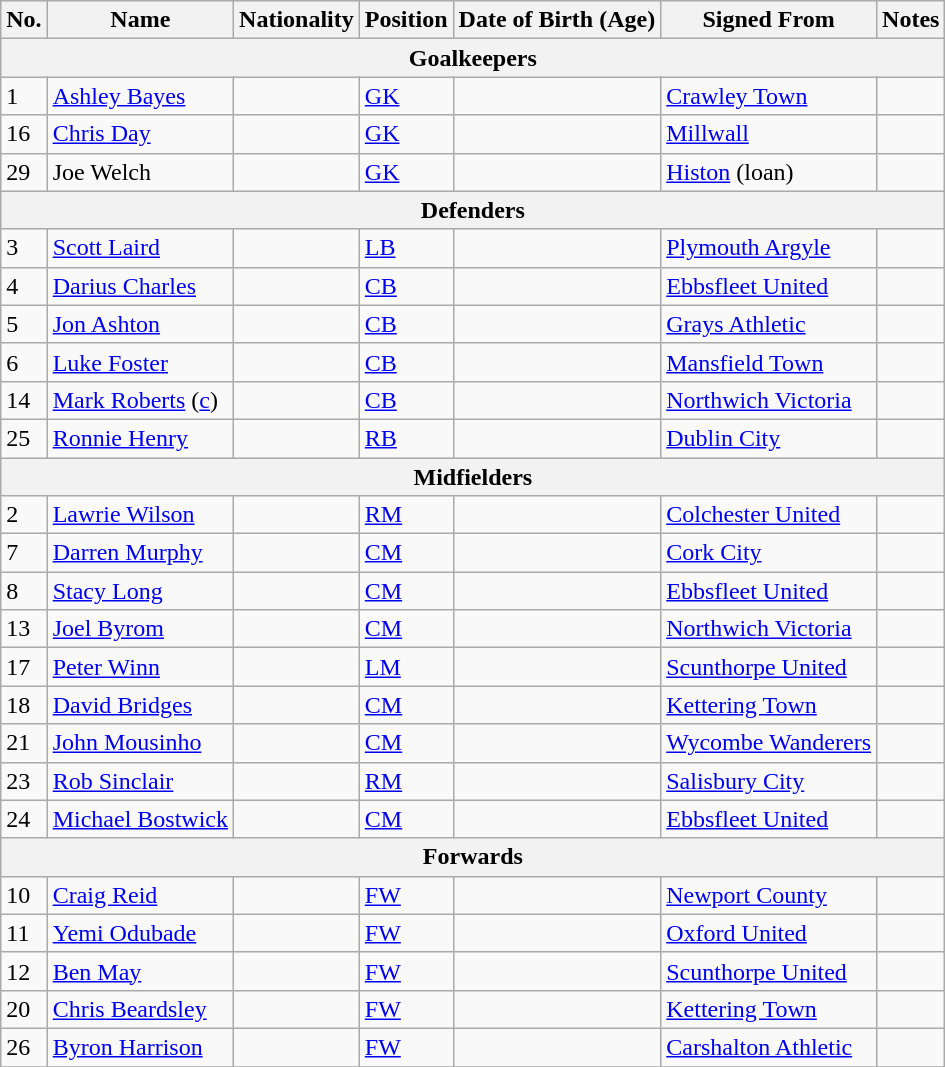<table class="wikitable">
<tr>
<th>No.</th>
<th>Name</th>
<th>Nationality</th>
<th>Position</th>
<th>Date of Birth (Age)</th>
<th>Signed From</th>
<th>Notes</th>
</tr>
<tr>
<th colspan=7>Goalkeepers</th>
</tr>
<tr>
<td>1</td>
<td><a href='#'>Ashley Bayes</a></td>
<td style="text-align:center;"></td>
<td><a href='#'>GK</a></td>
<td></td>
<td><a href='#'>Crawley Town</a></td>
<td></td>
</tr>
<tr>
<td>16</td>
<td><a href='#'>Chris Day</a></td>
<td style="text-align:center;"></td>
<td><a href='#'>GK</a></td>
<td></td>
<td><a href='#'>Millwall</a></td>
<td></td>
</tr>
<tr>
<td>29</td>
<td>Joe Welch</td>
<td style="text-align:center;"></td>
<td><a href='#'>GK</a></td>
<td></td>
<td><a href='#'>Histon</a> (loan)</td>
<td></td>
</tr>
<tr>
<th colspan=7>Defenders</th>
</tr>
<tr>
<td>3</td>
<td><a href='#'>Scott Laird</a></td>
<td style="text-align:center;"></td>
<td><a href='#'>LB</a></td>
<td></td>
<td><a href='#'>Plymouth Argyle</a></td>
<td></td>
</tr>
<tr>
<td>4</td>
<td><a href='#'>Darius Charles</a></td>
<td style="text-align:center;"></td>
<td><a href='#'>CB</a></td>
<td></td>
<td><a href='#'>Ebbsfleet United</a></td>
<td></td>
</tr>
<tr>
<td>5</td>
<td><a href='#'>Jon Ashton</a></td>
<td style="text-align:center;"></td>
<td><a href='#'>CB</a></td>
<td></td>
<td><a href='#'>Grays Athletic</a></td>
<td></td>
</tr>
<tr>
<td>6</td>
<td><a href='#'>Luke Foster</a></td>
<td style="text-align:center;"></td>
<td><a href='#'>CB</a></td>
<td></td>
<td><a href='#'>Mansfield Town</a></td>
<td></td>
</tr>
<tr>
<td>14</td>
<td><a href='#'>Mark Roberts</a> (<a href='#'>c</a>)</td>
<td style="text-align:center;"></td>
<td><a href='#'>CB</a></td>
<td></td>
<td><a href='#'>Northwich Victoria</a></td>
<td></td>
</tr>
<tr>
<td>25</td>
<td><a href='#'>Ronnie Henry</a></td>
<td style="text-align:center;"></td>
<td><a href='#'>RB</a></td>
<td></td>
<td><a href='#'>Dublin City</a></td>
<td></td>
</tr>
<tr>
<th colspan=7>Midfielders</th>
</tr>
<tr>
<td>2</td>
<td><a href='#'>Lawrie Wilson</a></td>
<td style="text-align:center;"></td>
<td><a href='#'>RM</a></td>
<td></td>
<td><a href='#'>Colchester United</a></td>
<td></td>
</tr>
<tr>
<td>7</td>
<td><a href='#'>Darren Murphy</a></td>
<td style="text-align:center;"></td>
<td><a href='#'>CM</a></td>
<td></td>
<td><a href='#'>Cork City</a></td>
<td></td>
</tr>
<tr>
<td>8</td>
<td><a href='#'>Stacy Long</a></td>
<td style="text-align:center;"></td>
<td><a href='#'>CM</a></td>
<td></td>
<td><a href='#'>Ebbsfleet United</a></td>
<td></td>
</tr>
<tr>
<td>13</td>
<td><a href='#'>Joel Byrom</a></td>
<td style="text-align:center;"></td>
<td><a href='#'>CM</a></td>
<td></td>
<td><a href='#'>Northwich Victoria</a></td>
<td></td>
</tr>
<tr>
<td>17</td>
<td><a href='#'>Peter Winn</a></td>
<td style="text-align:center;"></td>
<td><a href='#'>LM</a></td>
<td></td>
<td><a href='#'>Scunthorpe United</a></td>
<td></td>
</tr>
<tr>
<td>18</td>
<td><a href='#'>David Bridges</a></td>
<td style="text-align:center;"></td>
<td><a href='#'>CM</a></td>
<td></td>
<td><a href='#'>Kettering Town</a></td>
<td></td>
</tr>
<tr>
<td>21</td>
<td><a href='#'>John Mousinho</a></td>
<td style="text-align:center;"></td>
<td><a href='#'>CM</a></td>
<td></td>
<td><a href='#'>Wycombe Wanderers</a></td>
<td></td>
</tr>
<tr>
<td>23</td>
<td><a href='#'>Rob Sinclair</a></td>
<td style="text-align:center;"></td>
<td><a href='#'>RM</a></td>
<td></td>
<td><a href='#'>Salisbury City</a></td>
<td></td>
</tr>
<tr>
<td>24</td>
<td><a href='#'>Michael Bostwick</a></td>
<td style="text-align:center;"></td>
<td><a href='#'>CM</a></td>
<td></td>
<td><a href='#'>Ebbsfleet United</a></td>
<td></td>
</tr>
<tr>
<th colspan=7>Forwards</th>
</tr>
<tr>
<td>10</td>
<td><a href='#'>Craig Reid</a></td>
<td style="text-align:center;"></td>
<td><a href='#'>FW</a></td>
<td></td>
<td><a href='#'>Newport County</a></td>
<td></td>
</tr>
<tr>
<td>11</td>
<td><a href='#'>Yemi Odubade</a></td>
<td style="text-align:center;"></td>
<td><a href='#'>FW</a></td>
<td></td>
<td><a href='#'>Oxford United</a></td>
<td></td>
</tr>
<tr>
<td>12</td>
<td><a href='#'>Ben May</a></td>
<td style="text-align:center;"></td>
<td><a href='#'>FW</a></td>
<td></td>
<td><a href='#'>Scunthorpe United</a></td>
<td></td>
</tr>
<tr>
<td>20</td>
<td><a href='#'>Chris Beardsley</a></td>
<td style="text-align:center;"></td>
<td><a href='#'>FW</a></td>
<td></td>
<td><a href='#'>Kettering Town</a></td>
<td></td>
</tr>
<tr>
<td>26</td>
<td><a href='#'>Byron Harrison</a></td>
<td style="text-align:center;"></td>
<td><a href='#'>FW</a></td>
<td></td>
<td><a href='#'>Carshalton Athletic</a></td>
<td></td>
</tr>
<tr>
</tr>
</table>
